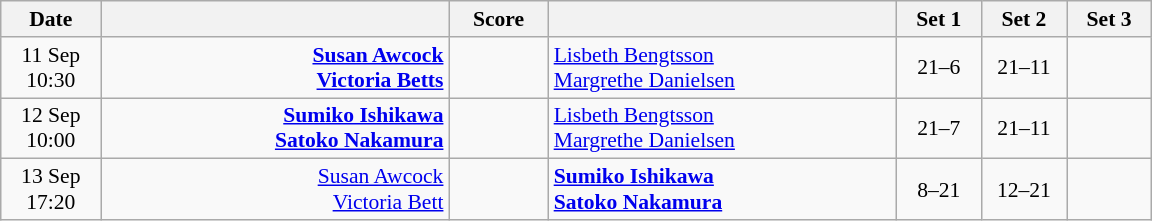<table class="wikitable" style="text-align: center; font-size:90%">
<tr>
<th width="60">Date</th>
<th align="right" width="225"></th>
<th width="60">Score</th>
<th align="left" width="225"></th>
<th width="50">Set 1</th>
<th width="50">Set 2</th>
<th width="50">Set 3</th>
</tr>
<tr>
<td>11 Sep<br>10:30</td>
<td align="right"><strong><a href='#'>Susan Awcock</a> <br><a href='#'>Victoria Betts</a> </strong></td>
<td align="center"></td>
<td align="left"> <a href='#'>Lisbeth Bengtsson</a><br> <a href='#'>Margrethe Danielsen</a></td>
<td>21–6</td>
<td>21–11</td>
<td></td>
</tr>
<tr>
<td>12 Sep<br>10:00</td>
<td align="right"><strong><a href='#'>Sumiko Ishikawa</a> <br><a href='#'>Satoko Nakamura</a> </strong></td>
<td align="center"></td>
<td align="left"> <a href='#'>Lisbeth Bengtsson</a><br> <a href='#'>Margrethe Danielsen</a></td>
<td>21–7</td>
<td>21–11</td>
<td></td>
</tr>
<tr>
<td>13 Sep<br>17:20</td>
<td align="right"><a href='#'>Susan Awcock</a> <br><a href='#'>Victoria Bett</a> </td>
<td align="center"></td>
<td align="left"><strong> <a href='#'>Sumiko Ishikawa</a><br> <a href='#'>Satoko Nakamura</a></strong></td>
<td>8–21</td>
<td>12–21</td>
<td></td>
</tr>
</table>
